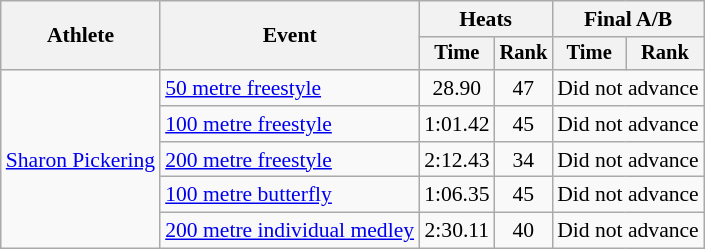<table class="wikitable" style="font-size:90%">
<tr>
<th rowspan="2">Athlete</th>
<th rowspan="2">Event</th>
<th colspan=2>Heats</th>
<th colspan=2>Final A/B</th>
</tr>
<tr style="font-size:95%">
<th>Time</th>
<th>Rank</th>
<th>Time</th>
<th>Rank</th>
</tr>
<tr align=center>
<td align=left rowspan=5><a href='#'>Sharon Pickering</a></td>
<td align=left><a href='#'>50 metre freestyle</a></td>
<td>28.90</td>
<td>47</td>
<td colspan=2>Did not advance</td>
</tr>
<tr align=center>
<td align=left><a href='#'>100 metre freestyle</a></td>
<td>1:01.42</td>
<td>45</td>
<td colspan=2>Did not advance</td>
</tr>
<tr align=center>
<td align=left><a href='#'>200 metre freestyle</a></td>
<td>2:12.43</td>
<td>34</td>
<td colspan=2>Did not advance</td>
</tr>
<tr align=center>
<td align=left><a href='#'>100 metre butterfly</a></td>
<td>1:06.35</td>
<td>45</td>
<td colspan=2>Did not advance</td>
</tr>
<tr align=center>
<td align=left><a href='#'>200 metre individual medley</a></td>
<td>2:30.11</td>
<td>40</td>
<td colspan=2>Did not advance</td>
</tr>
</table>
